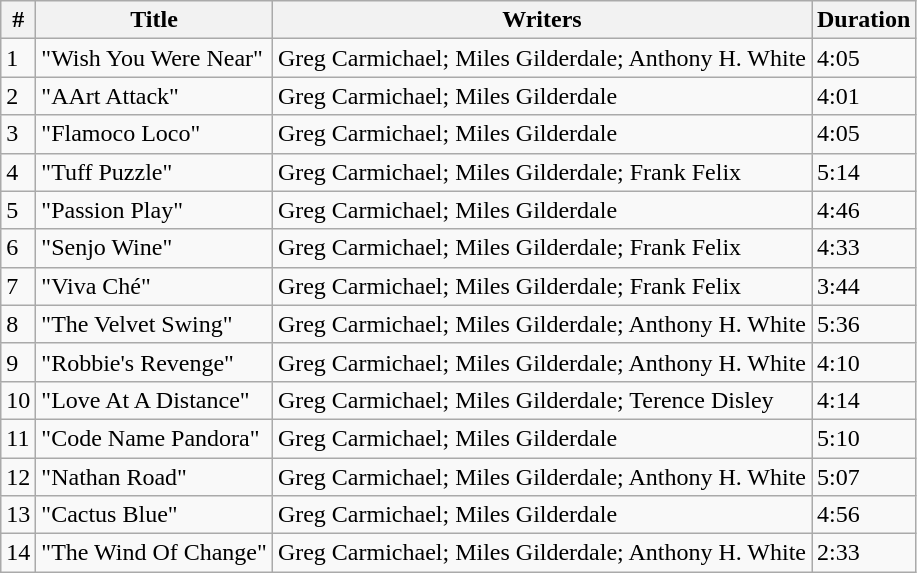<table class="wikitable">
<tr>
<th>#</th>
<th>Title</th>
<th>Writers</th>
<th>Duration</th>
</tr>
<tr>
<td>1</td>
<td>"Wish You Were Near"</td>
<td>Greg Carmichael; Miles Gilderdale; Anthony H. White</td>
<td>4:05</td>
</tr>
<tr>
<td>2</td>
<td>"AArt Attack"</td>
<td>Greg Carmichael; Miles Gilderdale</td>
<td>4:01</td>
</tr>
<tr>
<td>3</td>
<td>"Flamoco Loco"</td>
<td>Greg Carmichael; Miles Gilderdale</td>
<td>4:05</td>
</tr>
<tr>
<td>4</td>
<td>"Tuff Puzzle"</td>
<td>Greg Carmichael; Miles Gilderdale; Frank Felix</td>
<td>5:14</td>
</tr>
<tr>
<td>5</td>
<td>"Passion Play"</td>
<td>Greg Carmichael; Miles Gilderdale</td>
<td>4:46</td>
</tr>
<tr>
<td>6</td>
<td>"Senjo Wine"</td>
<td>Greg Carmichael; Miles Gilderdale; Frank Felix</td>
<td>4:33</td>
</tr>
<tr>
<td>7</td>
<td>"Viva Ché"</td>
<td>Greg Carmichael; Miles Gilderdale; Frank Felix</td>
<td>3:44</td>
</tr>
<tr>
<td>8</td>
<td>"The Velvet Swing"</td>
<td>Greg Carmichael; Miles Gilderdale; Anthony H. White</td>
<td>5:36</td>
</tr>
<tr>
<td>9</td>
<td>"Robbie's Revenge"</td>
<td>Greg Carmichael; Miles Gilderdale; Anthony H. White</td>
<td>4:10</td>
</tr>
<tr>
<td>10</td>
<td>"Love At A Distance"</td>
<td>Greg Carmichael; Miles Gilderdale; Terence Disley</td>
<td>4:14</td>
</tr>
<tr>
<td>11</td>
<td>"Code Name Pandora"</td>
<td>Greg Carmichael; Miles Gilderdale</td>
<td>5:10</td>
</tr>
<tr>
<td>12</td>
<td>"Nathan Road"</td>
<td>Greg Carmichael; Miles Gilderdale; Anthony H. White</td>
<td>5:07</td>
</tr>
<tr>
<td>13</td>
<td>"Cactus Blue"</td>
<td>Greg Carmichael; Miles Gilderdale</td>
<td>4:56</td>
</tr>
<tr>
<td>14</td>
<td>"The Wind Of Change"</td>
<td>Greg Carmichael; Miles Gilderdale; Anthony H. White</td>
<td>2:33</td>
</tr>
</table>
